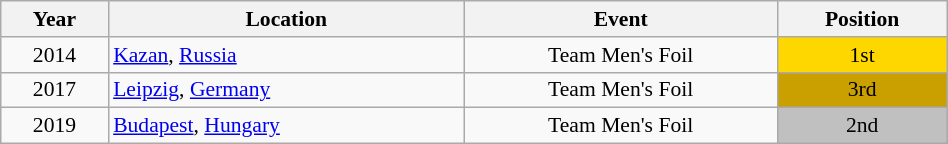<table class="wikitable" width="50%" style="font-size:90%; text-align:center;">
<tr>
<th>Year</th>
<th>Location</th>
<th>Event</th>
<th>Position</th>
</tr>
<tr>
<td>2014</td>
<td rowspan="1" align="left"> <a href='#'>Kazan</a>, <a href='#'>Russia</a></td>
<td>Team Men's Foil</td>
<td bgcolor="gold">1st</td>
</tr>
<tr>
<td>2017</td>
<td rowspan="1" align="left"> <a href='#'>Leipzig</a>, <a href='#'>Germany</a></td>
<td>Team Men's Foil</td>
<td bgcolor="caramel">3rd</td>
</tr>
<tr>
<td>2019</td>
<td rowspan="1" align="left"> <a href='#'>Budapest</a>, <a href='#'>Hungary</a></td>
<td>Team Men's Foil</td>
<td bgcolor="silver">2nd</td>
</tr>
</table>
